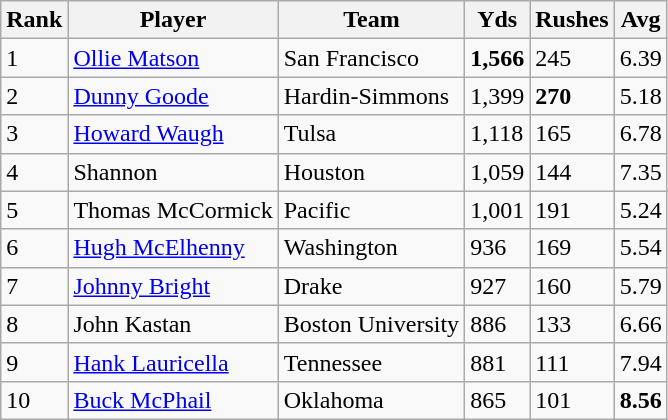<table class="wikitable sortable">
<tr>
<th>Rank</th>
<th>Player</th>
<th>Team</th>
<th>Yds</th>
<th>Rushes</th>
<th>Avg</th>
</tr>
<tr>
<td>1</td>
<td><a href='#'>Ollie Matson</a></td>
<td>San Francisco</td>
<td><strong>1,566</strong></td>
<td>245</td>
<td>6.39</td>
</tr>
<tr>
<td>2</td>
<td><a href='#'>Dunny Goode</a></td>
<td>Hardin-Simmons</td>
<td>1,399</td>
<td><strong>270</strong></td>
<td>5.18</td>
</tr>
<tr>
<td>3</td>
<td><a href='#'>Howard Waugh</a></td>
<td>Tulsa</td>
<td>1,118</td>
<td>165</td>
<td>6.78</td>
</tr>
<tr>
<td>4</td>
<td>Shannon</td>
<td>Houston</td>
<td>1,059</td>
<td>144</td>
<td>7.35</td>
</tr>
<tr>
<td>5</td>
<td>Thomas McCormick</td>
<td>Pacific</td>
<td>1,001</td>
<td>191</td>
<td>5.24</td>
</tr>
<tr>
<td>6</td>
<td><a href='#'>Hugh McElhenny</a></td>
<td>Washington</td>
<td>936</td>
<td>169</td>
<td>5.54</td>
</tr>
<tr>
<td>7</td>
<td><a href='#'>Johnny Bright</a></td>
<td>Drake</td>
<td>927</td>
<td>160</td>
<td>5.79</td>
</tr>
<tr>
<td>8</td>
<td>John Kastan</td>
<td>Boston University</td>
<td>886</td>
<td>133</td>
<td>6.66</td>
</tr>
<tr>
<td>9</td>
<td><a href='#'>Hank Lauricella</a></td>
<td>Tennessee</td>
<td>881</td>
<td>111</td>
<td>7.94</td>
</tr>
<tr>
<td>10</td>
<td><a href='#'>Buck McPhail</a></td>
<td>Oklahoma</td>
<td>865</td>
<td>101</td>
<td><strong>8.56</strong></td>
</tr>
</table>
